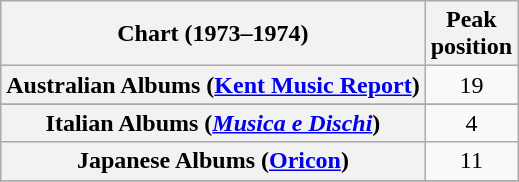<table class="wikitable sortable plainrowheaders">
<tr>
<th>Chart (1973–1974)</th>
<th>Peak<br>position</th>
</tr>
<tr>
<th scope="row">Australian Albums (<a href='#'>Kent Music Report</a>)</th>
<td align="center">19</td>
</tr>
<tr>
</tr>
<tr>
</tr>
<tr>
</tr>
<tr>
<th scope="row">Italian Albums (<em><a href='#'>Musica e Dischi</a></em>)</th>
<td align="center">4</td>
</tr>
<tr>
<th scope="row">Japanese Albums (<a href='#'>Oricon</a>)</th>
<td align="center">11</td>
</tr>
<tr>
</tr>
<tr>
</tr>
</table>
